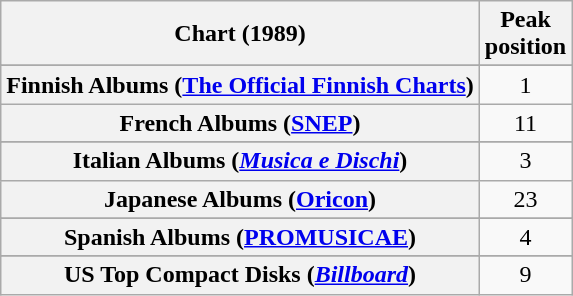<table class="wikitable sortable plainrowheaders">
<tr>
<th>Chart (1989)</th>
<th>Peak<br>position</th>
</tr>
<tr>
</tr>
<tr>
</tr>
<tr>
</tr>
<tr>
</tr>
<tr>
<th scope="row">Finnish Albums (<a href='#'>The Official Finnish Charts</a>)</th>
<td align="center">1</td>
</tr>
<tr>
<th scope="row">French Albums (<a href='#'>SNEP</a>)</th>
<td align="center">11</td>
</tr>
<tr>
</tr>
<tr>
<th scope="row">Italian Albums (<em><a href='#'>Musica e Dischi</a></em>)</th>
<td align="center">3</td>
</tr>
<tr>
<th scope="row">Japanese Albums (<a href='#'>Oricon</a>)</th>
<td align="center">23</td>
</tr>
<tr>
</tr>
<tr>
</tr>
<tr>
<th scope="row">Spanish Albums (<a href='#'>PROMUSICAE</a>)</th>
<td align="center">4</td>
</tr>
<tr>
</tr>
<tr>
</tr>
<tr>
</tr>
<tr>
</tr>
<tr>
<th scope="row">US Top Compact Disks (<em><a href='#'>Billboard</a></em>)</th>
<td align="center">9</td>
</tr>
</table>
